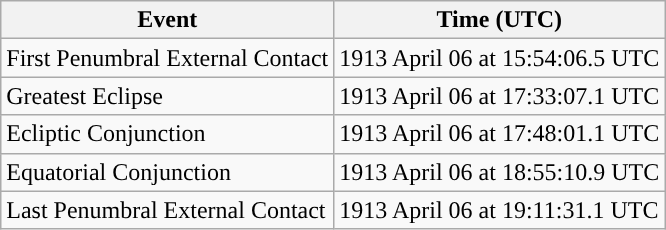<table class="wikitable">
<tr>
<th>Event</th>
<th>Time (UTC)</th>
</tr>
<tr>
<td>First Penumbral External Contact</td>
<td>1913 April 06 at 15:54:06.5 UTC</td>
</tr>
<tr>
<td>Greatest Eclipse</td>
<td>1913 April 06 at 17:33:07.1 UTC</td>
</tr>
<tr>
<td>Ecliptic Conjunction</td>
<td>1913 April 06 at 17:48:01.1 UTC</td>
</tr>
<tr>
<td>Equatorial Conjunction</td>
<td>1913 April 06 at 18:55:10.9 UTC</td>
</tr>
<tr>
<td>Last Penumbral External Contact</td>
<td>1913 April 06 at 19:11:31.1 UTC</td>
</tr>
</table>
